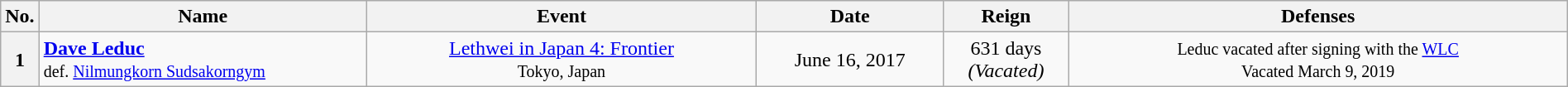<table class="wikitable" width=100%>
<tr>
<th width=1%>No.</th>
<th width=21%>Name</th>
<th width=25%>Event</th>
<th width=12%>Date</th>
<th width=8%>Reign</th>
<th width=32%>Defenses</th>
</tr>
<tr>
<th>1</th>
<td align=left> <strong><a href='#'>Dave Leduc</a></strong><br><small>def. <a href='#'>Nilmungkorn Sudsakorngym</a></small></td>
<td align=center><a href='#'>Lethwei in Japan 4: Frontier</a><br><small> Tokyo, Japan</small></td>
<td align=center>June 16, 2017</td>
<td align=center>631 days <br><em>(Vacated)</em></td>
<td align=center><small>Leduc vacated after signing with the <a href='#'>WLC</a><br>Vacated March 9, 2019 </small></td>
</tr>
</table>
